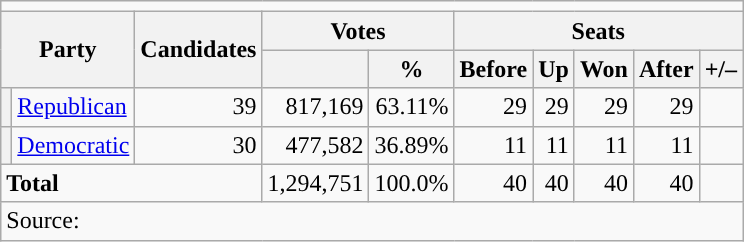<table class="wikitable">
<tr>
<td colspan=15 align=center></td>
</tr>
<tr>
<th rowspan="2" colspan="2">Party</th>
<th rowspan="2">Candidates</th>
<th colspan="2">Votes</th>
<th colspan="5">Seats</th>
</tr>
<tr>
<th></th>
<th>%</th>
<th>Before</th>
<th>Up</th>
<th>Won</th>
<th>After</th>
<th>+/–</th>
</tr>
<tr>
<th style="background-color:"></th>
<td><a href='#'>Republican</a></td>
<td align="right">39</td>
<td align="right">817,169</td>
<td align="right">63.11%</td>
<td align="right">29</td>
<td align="right">29</td>
<td align="right">29</td>
<td align="right">29</td>
<td align="right"></td>
</tr>
<tr>
<th style="background-color:"></th>
<td><a href='#'>Democratic</a></td>
<td align="right">30</td>
<td align="right">477,582</td>
<td align="right">36.89%</td>
<td align="right">11</td>
<td align="right">11</td>
<td align="right">11</td>
<td align="right">11</td>
<td align="right"></td>
</tr>
<tr>
<td colspan="3" align="left"><strong>Total</strong></td>
<td align="right">1,294,751</td>
<td align="right">100.0%</td>
<td align="right">40</td>
<td align="right">40</td>
<td align="right">40</td>
<td align="right">40</td>
<td align="right"></td>
</tr>
<tr>
<td colspan="10">Source:</td>
</tr>
</table>
